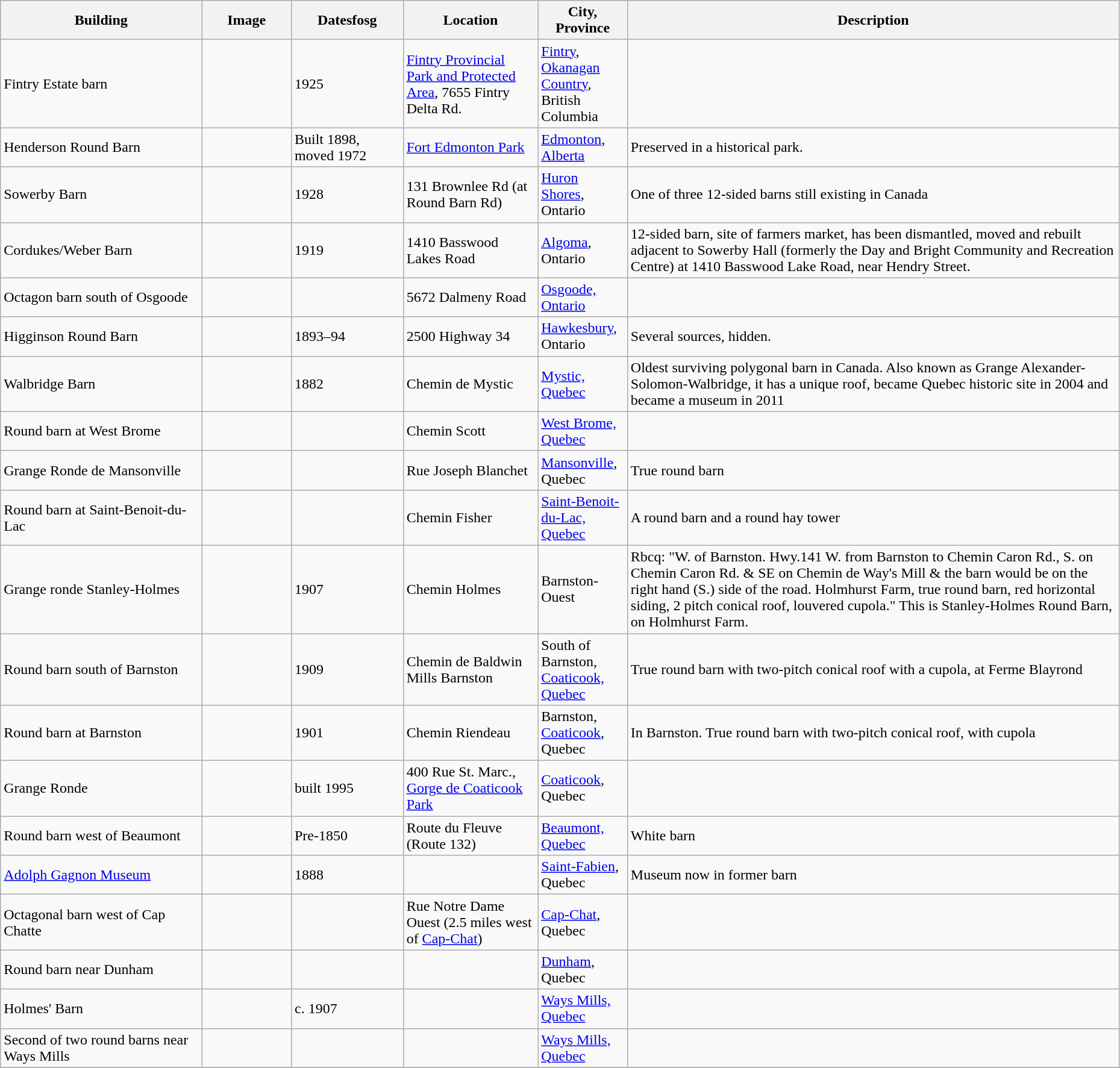<table class="wikitable sortable" style="width:98%">
<tr>
<th style="width:18%;"><strong>Building</strong></th>
<th style="width:8%;" class="unsortable"><strong>Image</strong></th>
<th style="width:10%;"><strong>Dates</strong>fosg</th>
<th><strong>Location</strong></th>
<th style="width:8%;"><strong>City, Province</strong></th>
<th><strong>Description</strong></th>
</tr>
<tr>
<td>Fintry Estate barn</td>
<td></td>
<td>1925</td>
<td><a href='#'>Fintry Provincial Park and Protected Area</a>, 7655 Fintry Delta Rd.<small></small></td>
<td><a href='#'>Fintry</a>, <a href='#'>Okanagan Country</a>, British Columbia</td>
<td></td>
</tr>
<tr>
<td>Henderson Round Barn</td>
<td></td>
<td>Built 1898, moved 1972</td>
<td><a href='#'>Fort Edmonton Park</a><br><small></small></td>
<td><a href='#'>Edmonton</a>, <a href='#'>Alberta</a></td>
<td>Preserved in a historical park.</td>
</tr>
<tr>
<td>Sowerby Barn</td>
<td></td>
<td>1928</td>
<td>131 Brownlee Rd (at Round Barn Rd)<small></small></td>
<td><a href='#'>Huron Shores</a>, Ontario</td>
<td>One of three 12-sided barns still existing in Canada</td>
</tr>
<tr>
<td>Cordukes/Weber Barn</td>
<td></td>
<td>1919</td>
<td>1410 Basswood Lakes Road<small></small></td>
<td><a href='#'>Algoma</a>, Ontario</td>
<td>12-sided barn, site of farmers market, has been dismantled, moved and rebuilt adjacent to Sowerby Hall (formerly the Day and Bright Community and Recreation Centre) at 1410 Basswood Lake Road, near Hendry Street.</td>
</tr>
<tr>
<td>Octagon barn south of Osgoode</td>
<td></td>
<td></td>
<td>5672 Dalmeny Road<small></small></td>
<td><a href='#'>Osgoode, Ontario</a></td>
<td></td>
</tr>
<tr>
<td>Higginson Round Barn</td>
<td></td>
<td>1893–94</td>
<td>2500 Highway 34 <br><small></small></td>
<td><a href='#'>Hawkesbury</a>, Ontario</td>
<td>Several sources, hidden. </td>
</tr>
<tr>
<td>Walbridge Barn</td>
<td></td>
<td>1882</td>
<td>Chemin de Mystic<br><small></small></td>
<td><a href='#'>Mystic, Quebec</a></td>
<td>Oldest surviving polygonal barn in Canada.  Also known as Grange Alexander-Solomon-Walbridge, it has a unique roof, became Quebec historic site in 2004 and became a museum in 2011</td>
</tr>
<tr>
<td>Round barn at West Brome</td>
<td></td>
<td></td>
<td>Chemin Scott<small></small></td>
<td><a href='#'>West Brome, Quebec</a></td>
<td></td>
</tr>
<tr>
<td>Grange Ronde de Mansonville</td>
<td></td>
<td></td>
<td>Rue Joseph Blanchet<br><small></small></td>
<td><a href='#'>Mansonville</a>, Quebec</td>
<td>True round barn</td>
</tr>
<tr>
<td>Round barn at Saint-Benoit-du-Lac</td>
<td></td>
<td></td>
<td>Chemin Fisher<br><small></small></td>
<td><a href='#'>Saint-Benoit-du-Lac, Quebec</a></td>
<td>A round barn and a round hay tower</td>
</tr>
<tr>
<td>Grange ronde Stanley-Holmes</td>
<td></td>
<td>1907</td>
<td>Chemin Holmes<br><small></small></td>
<td>Barnston-Ouest</td>
<td>Rbcq: "W. of Barnston. Hwy.141 W. from Barnston to Chemin Caron Rd., S. on Chemin Caron Rd. & SE on Chemin de Way's Mill & the barn would be on the right hand (S.) side of the road. Holmhurst Farm, true round barn, red horizontal siding, 2 pitch conical roof, louvered cupola." This is Stanley-Holmes Round Barn, on Holmhurst Farm.</td>
</tr>
<tr>
<td>Round barn south of Barnston</td>
<td></td>
<td>1909</td>
<td>Chemin de Baldwin Mills Barnston<br><small></small></td>
<td>South of Barnston, <a href='#'>Coaticook, Quebec</a></td>
<td>True round barn with two-pitch conical roof with a cupola, at Ferme Blayrond</td>
</tr>
<tr>
<td>Round barn at Barnston</td>
<td></td>
<td>1901</td>
<td>Chemin Riendeau<br><small></small></td>
<td>Barnston, <a href='#'>Coaticook</a>, Quebec</td>
<td>In Barnston. True round barn with two-pitch conical roof, with cupola</td>
</tr>
<tr>
<td>Grange Ronde</td>
<td></td>
<td>built 1995</td>
<td>400 Rue St. Marc., <a href='#'>Gorge de Coaticook Park</a><small></small></td>
<td><a href='#'>Coaticook</a>, Quebec</td>
<td></td>
</tr>
<tr>
<td>Round barn west of Beaumont</td>
<td></td>
<td>Pre-1850</td>
<td>Route du Fleuve (Route 132)<br><small></small></td>
<td><a href='#'>Beaumont, Quebec</a></td>
<td>White barn</td>
</tr>
<tr>
<td><a href='#'>Adolph Gagnon Museum</a></td>
<td></td>
<td>1888</td>
<td></td>
<td><a href='#'>Saint-Fabien</a>, Quebec</td>
<td>Museum now in former barn</td>
</tr>
<tr>
<td>Octagonal barn west of Cap Chatte</td>
<td></td>
<td></td>
<td>Rue Notre Dame Ouest (2.5 miles west of <a href='#'>Cap-Chat</a>)</td>
<td><a href='#'>Cap-Chat</a>, Quebec</td>
<td></td>
</tr>
<tr>
<td>Round barn near Dunham</td>
<td></td>
<td></td>
<td></td>
<td><a href='#'>Dunham</a>, Quebec</td>
<td></td>
</tr>
<tr>
<td>Holmes' Barn</td>
<td></td>
<td>c. 1907</td>
<td></td>
<td><a href='#'>Ways Mills, Quebec</a></td>
<td></td>
</tr>
<tr>
<td>Second of two round barns near Ways Mills</td>
<td></td>
<td></td>
<td></td>
<td><a href='#'>Ways Mills, Quebec</a></td>
<td></td>
</tr>
<tr>
</tr>
</table>
